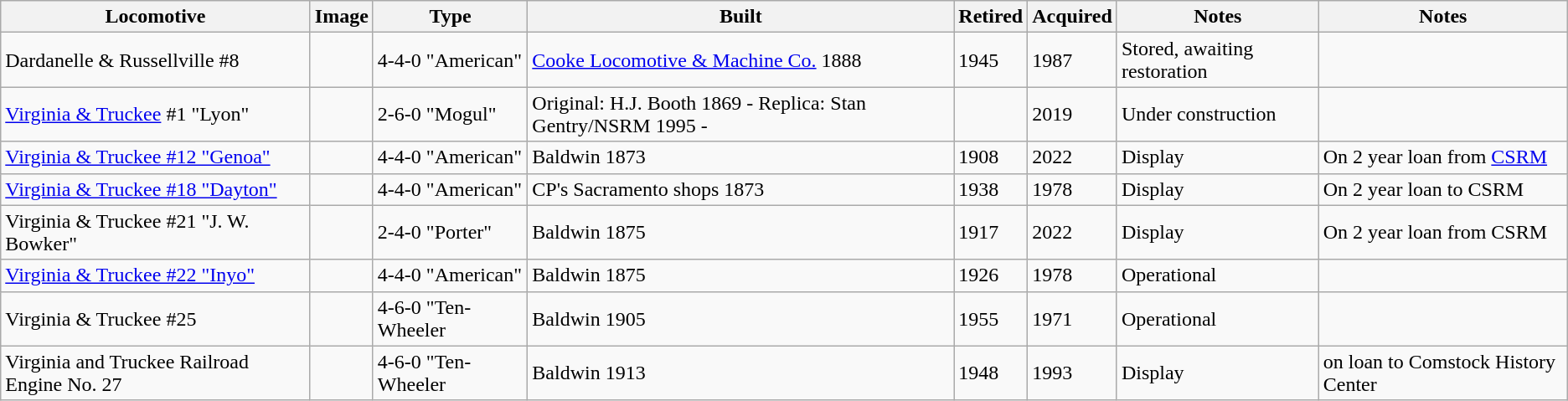<table class="wikitable sortable">
<tr>
<th>Locomotive</th>
<th class="unsortable">Image</th>
<th>Type</th>
<th>Built</th>
<th>Retired</th>
<th class="unsortable">Acquired</th>
<th>Notes</th>
<th class="unsortable">Notes</th>
</tr>
<tr>
<td>Dardanelle & Russellville #8</td>
<td></td>
<td>4-4-0 "American"</td>
<td><a href='#'>Cooke Locomotive & Machine Co.</a> 1888</td>
<td>1945</td>
<td>1987</td>
<td>Stored, awaiting restoration</td>
<td></td>
</tr>
<tr>
<td><a href='#'>Virginia & Truckee</a> #1 "Lyon"</td>
<td></td>
<td>2-6-0 "Mogul"</td>
<td>Original: H.J. Booth 1869 - Replica: Stan Gentry/NSRM 1995 -</td>
<td></td>
<td>2019</td>
<td>Under construction</td>
<td></td>
</tr>
<tr>
<td><a href='#'>Virginia & Truckee #12 "Genoa"</a></td>
<td></td>
<td>4-4-0 "American"</td>
<td>Baldwin 1873</td>
<td>1908</td>
<td>2022</td>
<td>Display</td>
<td>On 2 year loan from <a href='#'>CSRM</a></td>
</tr>
<tr>
<td><a href='#'>Virginia & Truckee #18 "Dayton"</a></td>
<td></td>
<td>4-4-0 "American"</td>
<td>CP's Sacramento shops 1873</td>
<td>1938</td>
<td>1978</td>
<td>Display</td>
<td>On 2 year loan to CSRM</td>
</tr>
<tr>
<td>Virginia & Truckee #21 "J. W. Bowker"</td>
<td></td>
<td>2-4-0 "Porter"</td>
<td>Baldwin 1875</td>
<td>1917</td>
<td>2022</td>
<td>Display</td>
<td>On 2 year loan from CSRM</td>
</tr>
<tr>
<td><a href='#'>Virginia & Truckee #22 "Inyo"</a></td>
<td></td>
<td>4-4-0 "American"</td>
<td>Baldwin 1875</td>
<td>1926</td>
<td>1978</td>
<td>Operational</td>
<td></td>
</tr>
<tr>
<td>Virginia & Truckee #25</td>
<td></td>
<td>4-6-0 "Ten-Wheeler</td>
<td>Baldwin 1905</td>
<td>1955</td>
<td>1971</td>
<td>Operational</td>
<td></td>
</tr>
<tr>
<td>Virginia and Truckee Railroad Engine No. 27</td>
<td></td>
<td>4-6-0 "Ten-Wheeler</td>
<td>Baldwin 1913</td>
<td>1948</td>
<td>1993</td>
<td>Display</td>
<td>on loan to Comstock History Center</td>
</tr>
</table>
